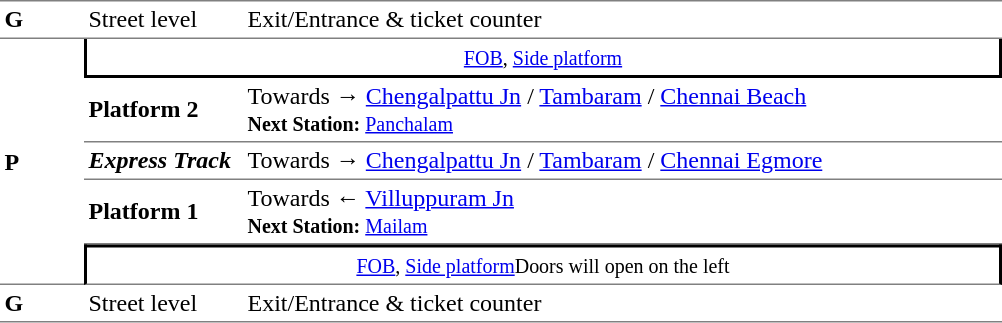<table cellpadding="3" cellspacing="0" border="0">
<tr>
<td valign="top" width="50" style="border-top:solid 1px gray;border-bottom:solid 1px gray;"><strong>G</strong></td>
<td valign="top" width="100" style="border-top:solid 1px gray;border-bottom:solid 1px gray;">Street level</td>
<td valign="top" width="390" style="border-top:solid 1px gray;border-bottom:solid 1px gray;">Exit/Entrance & ticket counter</td>
</tr>
<tr>
<td rowspan="5" style="border-bottom:solid 1px gray;" width="50" valign="center"><strong>P</strong></td>
<td colspan="2" style="border-right:solid 2px black;border-left:solid 2px black;border-bottom:solid 2px black;text-align:center;"><a href='#'><small>FOB</small></a><small>, <a href='#'>Side platform</a></small></td>
</tr>
<tr>
<td width="100" style="border-bottom:solid 1px gray;"><span><strong>Platform 2</strong></span></td>
<td width="500" style="border-bottom:solid 1px gray;">Towards → <a href='#'>Chengalpattu Jn</a> / <a href='#'>Tambaram</a> / <a href='#'>Chennai Beach</a><br><small><strong>Next Station:</strong> <a href='#'>Panchalam</a></small></td>
</tr>
<tr>
<td width="100" style="border-bottom:solid 1px gray;"><span><strong><em>Express Track</em></strong></span></td>
<td width="500" style="border-bottom:solid 1px gray;">Towards → <a href='#'>Chengalpattu Jn</a> / <a href='#'>Tambaram</a> / <a href='#'>Chennai Egmore</a></td>
</tr>
<tr>
<td width="100" style="border-bottom:solid 1px gray;"><span><strong>Platform 1</strong></span></td>
<td style="border-bottom:solid 1px gray;" width="500">Towards ← <a href='#'>Villuppuram Jn</a><br><small><strong>Next Station:</strong> <a href='#'>Mailam</a></small></td>
</tr>
<tr>
<td colspan="2" style="border-top:solid 2px black;border-right:solid 2px black;border-left:solid 2px black;border-bottom:solid 1px gray;" align="center"><a href='#'><small>FOB</small></a><small>, <a href='#'>Side platform</a>Doors will open on the left</small></td>
</tr>
<tr>
<td style="border-bottom:solid 1px gray;" width="50" valign="top"><strong>G</strong></td>
<td style="border-bottom:solid 1px gray;" width="50" valign="top">Street level</td>
<td style="border-bottom:solid 1px gray;" width="50" valign="top">Exit/Entrance & ticket counter</td>
</tr>
<tr>
</tr>
</table>
